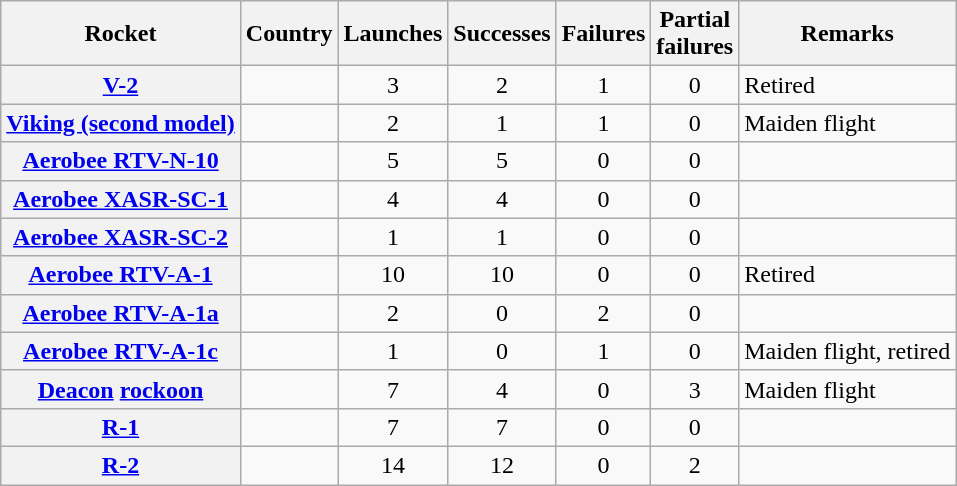<table class="wikitable sortable" style="text-align:center;">
<tr>
<th scope=col>Rocket</th>
<th scope=col>Country</th>
<th scope=col>Launches</th>
<th scope=col>Successes</th>
<th scope=col>Failures</th>
<th scope=col>Partial<br>failures</th>
<th scope=col>Remarks</th>
</tr>
<tr>
<th scope=row><a href='#'>V-2</a></th>
<td style="text-align:left;"></td>
<td>3</td>
<td>2</td>
<td>1</td>
<td>0</td>
<td style="text-align:left;">Retired</td>
</tr>
<tr>
<th scope=row><a href='#'>Viking (second model)</a></th>
<td style="text-align:left;"></td>
<td>2</td>
<td>1</td>
<td>1</td>
<td>0</td>
<td style="text-align:left;">Maiden flight</td>
</tr>
<tr>
<th scope=row><a href='#'>Aerobee RTV-N-10</a></th>
<td style="text-align:left;"></td>
<td>5</td>
<td>5</td>
<td>0</td>
<td>0</td>
<td></td>
</tr>
<tr>
<th scope=row><a href='#'>Aerobee XASR-SC-1</a></th>
<td style="text-align:left;"></td>
<td>4</td>
<td>4</td>
<td>0</td>
<td>0</td>
<td></td>
</tr>
<tr>
<th scope=row><a href='#'>Aerobee XASR-SC-2</a></th>
<td style="text-align:left;"></td>
<td>1</td>
<td>1</td>
<td>0</td>
<td>0</td>
<td></td>
</tr>
<tr>
<th scope=row><a href='#'>Aerobee RTV-A-1</a></th>
<td style="text-align:left;"></td>
<td>10</td>
<td>10</td>
<td>0</td>
<td>0</td>
<td style="text-align:left;">Retired</td>
</tr>
<tr>
<th scope=row><a href='#'>Aerobee RTV-A-1a</a></th>
<td style="text-align:left;"></td>
<td>2</td>
<td>0</td>
<td>2</td>
<td>0</td>
<td></td>
</tr>
<tr>
<th scope=row><a href='#'>Aerobee RTV-A-1c</a></th>
<td style="text-align:left;"></td>
<td>1</td>
<td>0</td>
<td>1</td>
<td>0</td>
<td style="text-align:left;">Maiden flight, retired</td>
</tr>
<tr>
<th scope=row><a href='#'>Deacon</a> <a href='#'>rockoon</a></th>
<td style="text-align:left;"></td>
<td>7</td>
<td>4</td>
<td>0</td>
<td>3</td>
<td style="text-align:left;">Maiden flight</td>
</tr>
<tr>
<th scope=row><a href='#'>R-1</a></th>
<td style="text-align:left;"></td>
<td>7</td>
<td>7</td>
<td>0</td>
<td>0</td>
<td></td>
</tr>
<tr>
<th scope=row><a href='#'>R-2</a></th>
<td style="text-align:left;"></td>
<td>14</td>
<td>12</td>
<td>0</td>
<td>2</td>
<td></td>
</tr>
</table>
